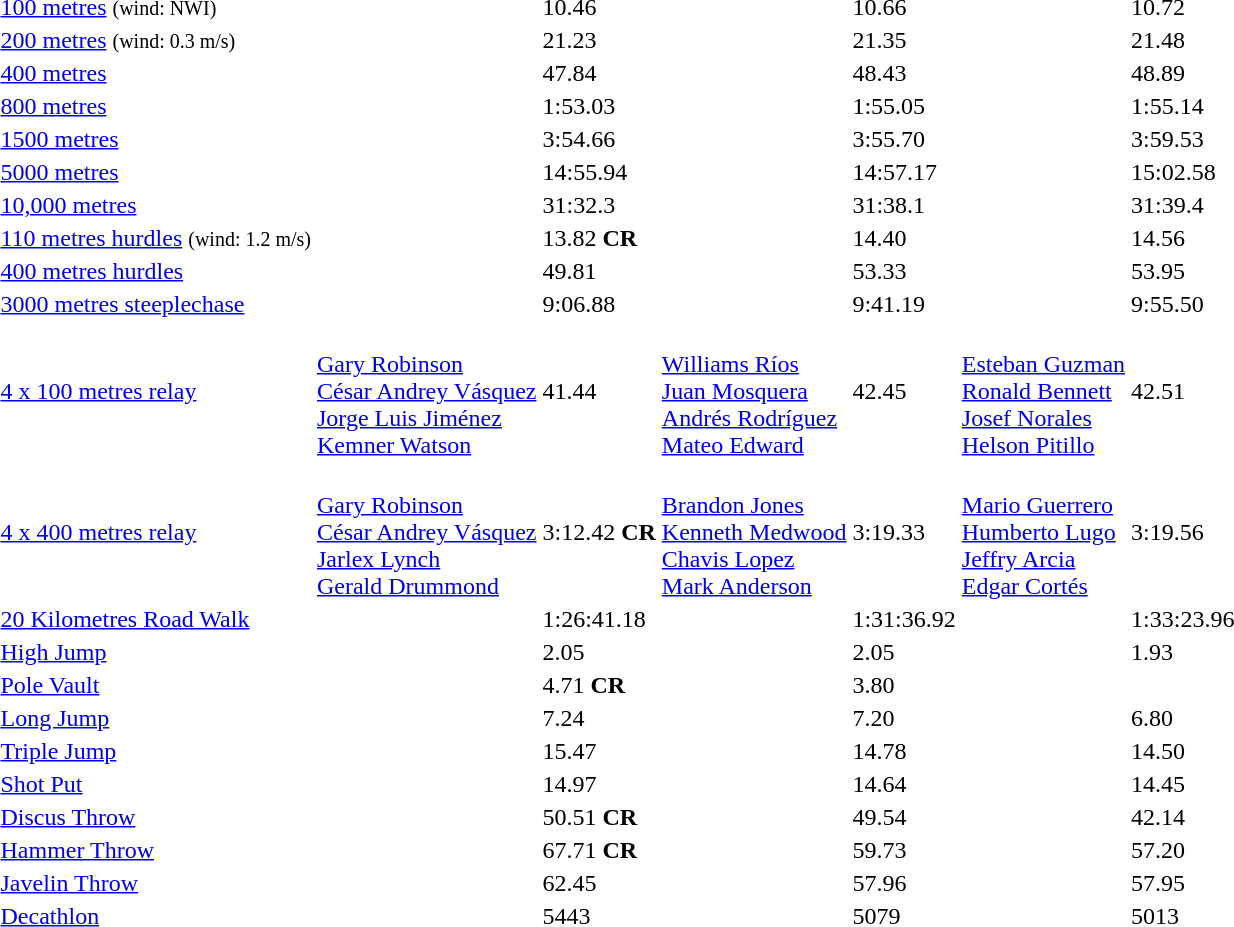<table>
<tr>
<td><a href='#'>100 metres</a> <small>(wind: NWI)</small></td>
<td></td>
<td>10.46</td>
<td></td>
<td>10.66</td>
<td></td>
<td>10.72</td>
</tr>
<tr>
<td><a href='#'>200 metres</a> <small>(wind: 0.3 m/s)</small></td>
<td></td>
<td>21.23</td>
<td></td>
<td>21.35</td>
<td></td>
<td>21.48</td>
</tr>
<tr>
<td><a href='#'>400 metres</a></td>
<td></td>
<td>47.84</td>
<td></td>
<td>48.43</td>
<td></td>
<td>48.89</td>
</tr>
<tr>
<td><a href='#'>800 metres</a></td>
<td></td>
<td>1:53.03</td>
<td></td>
<td>1:55.05</td>
<td></td>
<td>1:55.14</td>
</tr>
<tr>
<td><a href='#'>1500 metres</a></td>
<td></td>
<td>3:54.66</td>
<td></td>
<td>3:55.70</td>
<td></td>
<td>3:59.53</td>
</tr>
<tr>
<td><a href='#'>5000 metres</a></td>
<td></td>
<td>14:55.94</td>
<td></td>
<td>14:57.17</td>
<td></td>
<td>15:02.58</td>
</tr>
<tr>
<td><a href='#'>10,000 metres</a></td>
<td></td>
<td>31:32.3</td>
<td></td>
<td>31:38.1</td>
<td></td>
<td>31:39.4</td>
</tr>
<tr>
<td><a href='#'>110 metres hurdles</a> <small>(wind: 1.2 m/s)</small></td>
<td></td>
<td>13.82 <strong>CR</strong></td>
<td></td>
<td>14.40</td>
<td></td>
<td>14.56</td>
</tr>
<tr>
<td><a href='#'>400 metres hurdles</a></td>
<td></td>
<td>49.81</td>
<td></td>
<td>53.33</td>
<td></td>
<td>53.95</td>
</tr>
<tr>
<td><a href='#'>3000 metres steeplechase</a></td>
<td></td>
<td>9:06.88</td>
<td></td>
<td>9:41.19</td>
<td></td>
<td>9:55.50</td>
</tr>
<tr>
<td><a href='#'>4 x 100 metres relay</a></td>
<td> <br> <a href='#'>Gary Robinson</a> <br> <a href='#'>César Andrey Vásquez</a> <br> <a href='#'>Jorge Luis Jiménez</a> <br> <a href='#'>Kemner Watson</a></td>
<td>41.44</td>
<td> <br> <a href='#'>Williams Ríos</a> <br> <a href='#'>Juan Mosquera</a> <br> <a href='#'>Andrés Rodríguez</a> <br> <a href='#'>Mateo Edward</a></td>
<td>42.45</td>
<td> <br> <a href='#'>Esteban Guzman</a> <br> <a href='#'>Ronald Bennett</a> <br> <a href='#'>Josef Norales</a> <br> <a href='#'>Helson Pitillo</a></td>
<td>42.51</td>
</tr>
<tr>
<td><a href='#'>4 x 400 metres relay</a></td>
<td> <br> <a href='#'>Gary Robinson</a> <br> <a href='#'>César Andrey Vásquez</a> <br> <a href='#'>Jarlex Lynch</a> <br> <a href='#'>Gerald Drummond</a></td>
<td>3:12.42 <strong>CR</strong></td>
<td> <br> <a href='#'>Brandon Jones</a> <br> <a href='#'>Kenneth Medwood</a> <br> <a href='#'>Chavis Lopez</a> <br> <a href='#'>Mark Anderson</a></td>
<td>3:19.33</td>
<td> <br> <a href='#'>Mario Guerrero</a> <br> <a href='#'>Humberto Lugo</a> <br> <a href='#'>Jeffry Arcia</a> <br> <a href='#'>Edgar Cortés</a></td>
<td>3:19.56</td>
</tr>
<tr>
<td><a href='#'>20 Kilometres Road Walk</a></td>
<td></td>
<td>1:26:41.18</td>
<td></td>
<td>1:31:36.92</td>
<td></td>
<td>1:33:23.96</td>
</tr>
<tr>
<td><a href='#'>High Jump</a></td>
<td></td>
<td>2.05</td>
<td></td>
<td>2.05</td>
<td></td>
<td>1.93</td>
</tr>
<tr>
<td><a href='#'>Pole Vault</a></td>
<td></td>
<td>4.71 <strong>CR</strong></td>
<td></td>
<td>3.80</td>
<td></td>
</tr>
<tr>
<td><a href='#'>Long Jump</a></td>
<td></td>
<td>7.24</td>
<td></td>
<td>7.20</td>
<td></td>
<td>6.80</td>
</tr>
<tr>
<td><a href='#'>Triple Jump</a></td>
<td></td>
<td>15.47</td>
<td></td>
<td>14.78</td>
<td></td>
<td>14.50</td>
</tr>
<tr>
<td><a href='#'>Shot Put</a></td>
<td></td>
<td>14.97</td>
<td></td>
<td>14.64</td>
<td></td>
<td>14.45</td>
</tr>
<tr>
<td><a href='#'>Discus Throw</a></td>
<td></td>
<td>50.51 <strong>CR</strong></td>
<td></td>
<td>49.54</td>
<td></td>
<td>42.14</td>
</tr>
<tr>
<td><a href='#'>Hammer Throw</a></td>
<td></td>
<td>67.71 <strong>CR</strong></td>
<td></td>
<td>59.73</td>
<td></td>
<td>57.20</td>
</tr>
<tr>
<td><a href='#'>Javelin Throw</a></td>
<td></td>
<td>62.45</td>
<td></td>
<td>57.96</td>
<td></td>
<td>57.95</td>
</tr>
<tr>
<td><a href='#'>Decathlon</a></td>
<td></td>
<td>5443</td>
<td></td>
<td>5079</td>
<td></td>
<td>5013</td>
</tr>
</table>
